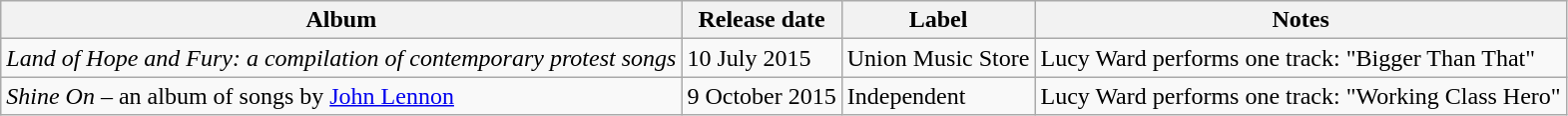<table class="wikitable">
<tr>
<th>Album</th>
<th>Release date</th>
<th>Label</th>
<th>Notes</th>
</tr>
<tr>
<td><em>Land of Hope and Fury: a compilation of contemporary protest songs</em></td>
<td>10 July 2015</td>
<td>Union Music Store</td>
<td>Lucy Ward performs one track: "Bigger Than That"</td>
</tr>
<tr>
<td><em>Shine On</em> – an album of songs by <a href='#'>John Lennon</a></td>
<td>9 October 2015</td>
<td>Independent</td>
<td>Lucy Ward performs one track: "Working Class Hero"</td>
</tr>
</table>
